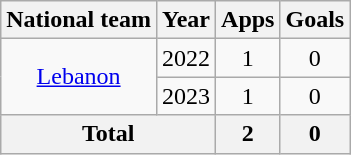<table class="wikitable" style="text-align:center">
<tr>
<th>National team</th>
<th>Year</th>
<th>Apps</th>
<th>Goals</th>
</tr>
<tr>
<td rowspan="2"><a href='#'>Lebanon</a></td>
<td>2022</td>
<td>1</td>
<td>0</td>
</tr>
<tr>
<td>2023</td>
<td>1</td>
<td>0</td>
</tr>
<tr>
<th colspan="2">Total</th>
<th>2</th>
<th>0</th>
</tr>
</table>
